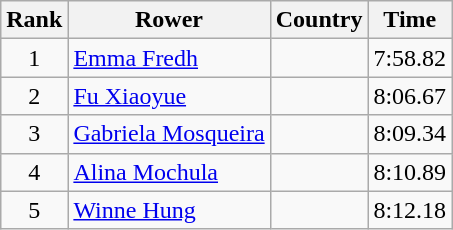<table class="wikitable" style="text-align:center">
<tr>
<th>Rank</th>
<th>Rower</th>
<th>Country</th>
<th>Time</th>
</tr>
<tr>
<td>1</td>
<td align="left"><a href='#'>Emma Fredh</a></td>
<td align="left"></td>
<td>7:58.82</td>
</tr>
<tr>
<td>2</td>
<td align="left"><a href='#'>Fu Xiaoyue</a></td>
<td align="left"></td>
<td>8:06.67</td>
</tr>
<tr>
<td>3</td>
<td align="left"><a href='#'>Gabriela Mosqueira</a></td>
<td align="left"></td>
<td>8:09.34</td>
</tr>
<tr>
<td>4</td>
<td align="left"><a href='#'>Alina Mochula</a></td>
<td align="left"></td>
<td>8:10.89</td>
</tr>
<tr>
<td>5</td>
<td align="left"><a href='#'>Winne Hung</a></td>
<td align="left"></td>
<td>8:12.18</td>
</tr>
</table>
